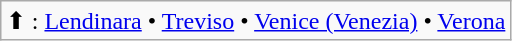<table class="wikitable">
<tr>
<td>⬆ : <a href='#'>Lendinara</a> • <a href='#'>Treviso</a> • <a href='#'>Venice (Venezia)</a> • <a href='#'>Verona</a></td>
</tr>
</table>
